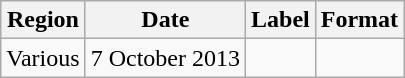<table class="wikitable">
<tr>
<th>Region</th>
<th>Date</th>
<th>Label</th>
<th>Format</th>
</tr>
<tr>
<td>Various</td>
<td>7 October 2013</td>
<td></td>
<td></td>
</tr>
</table>
